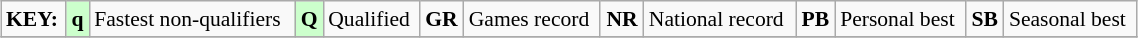<table class="wikitable" style="margin:0.5em auto; font-size:90%;position:relative;" width=60%>
<tr>
<td><strong>KEY:</strong></td>
<td bgcolor=ccffcc align=center><strong>q</strong></td>
<td>Fastest non-qualifiers</td>
<td bgcolor=ccffcc align=center><strong>Q</strong></td>
<td>Qualified</td>
<td align=center><strong>GR</strong></td>
<td>Games record</td>
<td align=center><strong>NR</strong></td>
<td>National record</td>
<td align=center><strong>PB</strong></td>
<td>Personal best</td>
<td align=center><strong>SB</strong></td>
<td>Seasonal best</td>
</tr>
<tr>
</tr>
</table>
